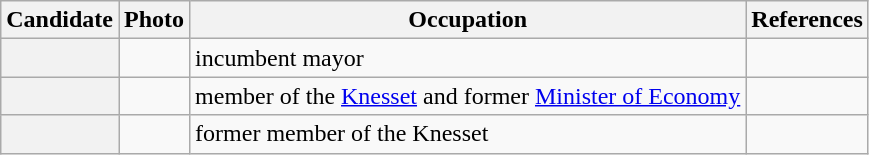<table class="wikitable sortable">
<tr>
<th scope="col">Candidate</th>
<th scope="col">Photo</th>
<th scope="col">Occupation</th>
<th scope="col">References</th>
</tr>
<tr>
<th scope="row"></th>
<td></td>
<td>incumbent mayor</td>
<td></td>
</tr>
<tr>
<th scope="row"></th>
<td></td>
<td>member of the <a href='#'>Knesset</a> and former <a href='#'>Minister of Economy</a></td>
<td></td>
</tr>
<tr>
<th scope="row"></th>
<td></td>
<td>former member of the Knesset</td>
<td></td>
</tr>
</table>
